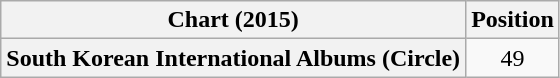<table class="wikitable plainrowheaders">
<tr>
<th>Chart (2015)</th>
<th>Position</th>
</tr>
<tr>
<th scope="row">South Korean International Albums (Circle)</th>
<td align="center">49</td>
</tr>
</table>
